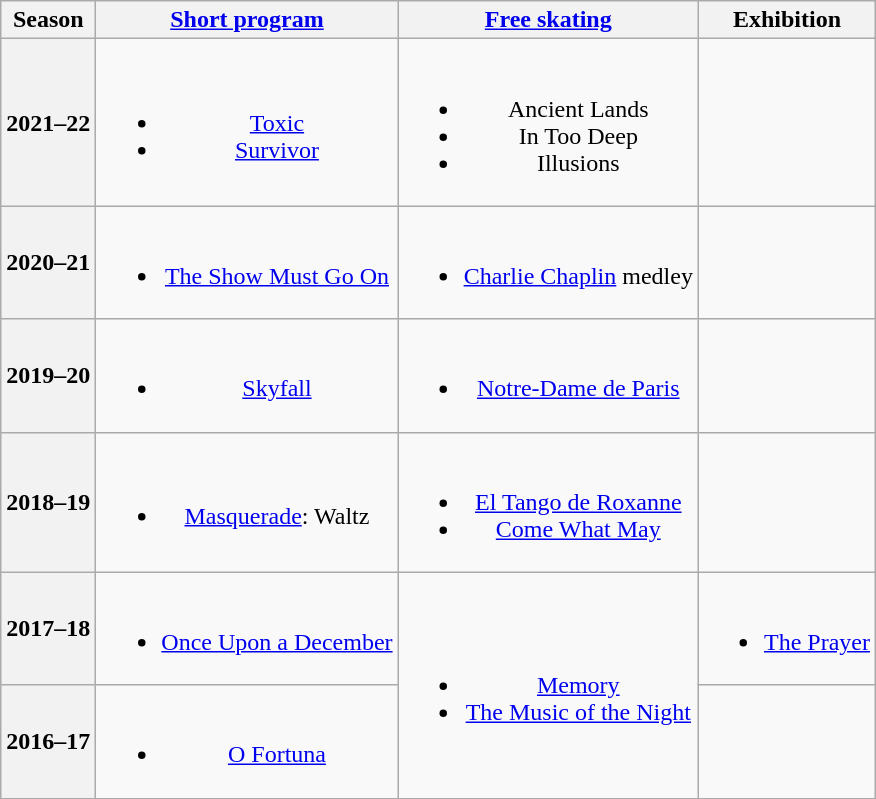<table class="wikitable" style="text-align:center">
<tr>
<th>Season</th>
<th><a href='#'>Short program</a></th>
<th><a href='#'>Free skating</a></th>
<th>Exhibition</th>
</tr>
<tr>
<th>2021–22 <br> </th>
<td><br><ul><li><a href='#'>Toxic</a></li><li><a href='#'>Survivor</a> <br></li></ul></td>
<td><br><ul><li>Ancient Lands <br> </li><li>In Too Deep</li><li>Illusions <br> </li></ul></td>
<td></td>
</tr>
<tr>
<th>2020–21 <br> </th>
<td><br><ul><li><a href='#'>The Show Must Go On</a> <br></li></ul></td>
<td><br><ul><li><a href='#'>Charlie Chaplin</a> medley</li></ul></td>
<td></td>
</tr>
<tr>
<th>2019–20 <br> </th>
<td><br><ul><li><a href='#'>Skyfall</a> <br></li></ul></td>
<td><br><ul><li><a href='#'>Notre-Dame de Paris</a> <br> </li></ul></td>
<td></td>
</tr>
<tr>
<th>2018–19 <br> </th>
<td><br><ul><li><a href='#'>Masquerade</a>: Waltz <br></li></ul></td>
<td><br><ul><li><a href='#'>El Tango de Roxanne</a></li><li><a href='#'>Come What May</a> <br> </li></ul></td>
<td></td>
</tr>
<tr>
<th>2017–18 <br> </th>
<td><br><ul><li><a href='#'>Once Upon a December</a> <br></li></ul></td>
<td rowspan="2"><br><ul><li><a href='#'>Memory</a> <br></li><li><a href='#'>The Music of the Night</a> <br></li></ul></td>
<td><br><ul><li><a href='#'>The Prayer</a> <br></li></ul></td>
</tr>
<tr>
<th>2016–17 <br> </th>
<td><br><ul><li><a href='#'>O Fortuna</a> <br></li></ul></td>
<td></td>
</tr>
</table>
